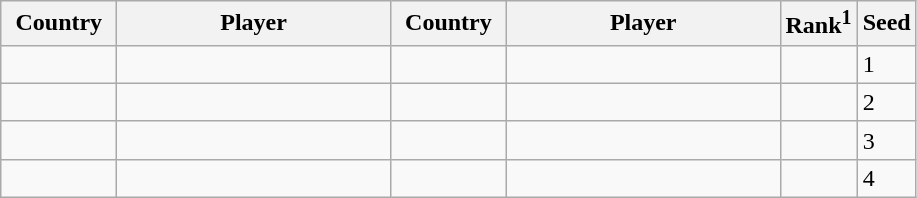<table class="sortable wikitable">
<tr>
<th width="70">Country</th>
<th width="175">Player</th>
<th width="70">Country</th>
<th width="175">Player</th>
<th>Rank<sup>1</sup></th>
<th>Seed</th>
</tr>
<tr>
<td></td>
<td></td>
<td></td>
<td></td>
<td></td>
<td>1</td>
</tr>
<tr>
<td></td>
<td></td>
<td></td>
<td></td>
<td></td>
<td>2</td>
</tr>
<tr>
<td></td>
<td></td>
<td></td>
<td></td>
<td></td>
<td>3</td>
</tr>
<tr>
<td></td>
<td></td>
<td></td>
<td></td>
<td></td>
<td>4</td>
</tr>
</table>
